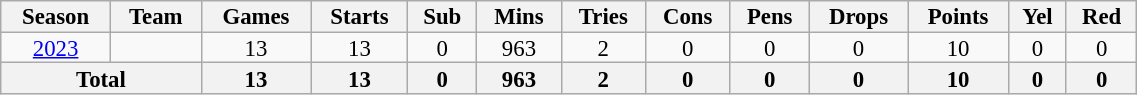<table class="wikitable" style="text-align:center; line-height:90%; font-size:95%; width:60%;">
<tr>
<th>Season</th>
<th>Team</th>
<th>Games</th>
<th>Starts</th>
<th>Sub</th>
<th>Mins</th>
<th>Tries</th>
<th>Cons</th>
<th>Pens</th>
<th>Drops</th>
<th>Points</th>
<th>Yel</th>
<th>Red</th>
</tr>
<tr>
<td><a href='#'>2023</a></td>
<td></td>
<td>13</td>
<td>13</td>
<td>0</td>
<td>963</td>
<td>2</td>
<td>0</td>
<td>0</td>
<td>0</td>
<td>10</td>
<td>0</td>
<td>0</td>
</tr>
<tr>
<th colspan="2">Total</th>
<th>13</th>
<th>13</th>
<th>0</th>
<th>963</th>
<th>2</th>
<th>0</th>
<th>0</th>
<th>0</th>
<th>10</th>
<th>0</th>
<th>0</th>
</tr>
</table>
